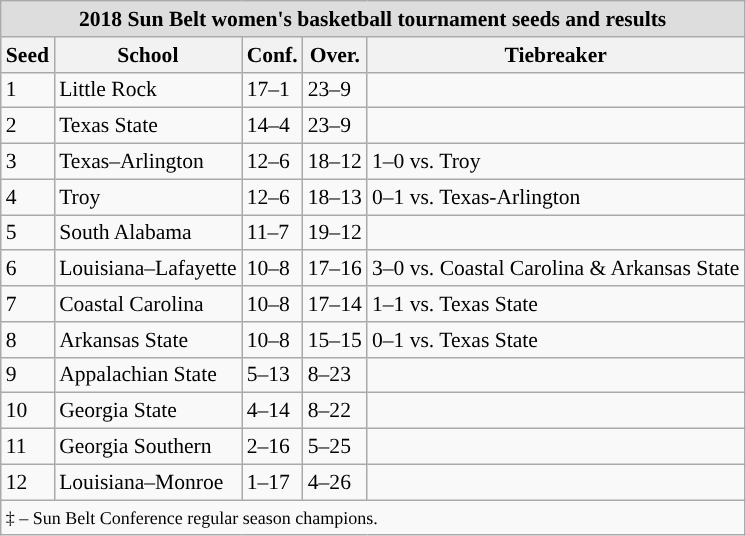<table class="wikitable" style="white-space:nowrap; font-size:90%;">
<tr>
<td colspan="10" style="text-align:center; background:#DDDDDD; font:#000000"><strong>2018 Sun Belt women's basketball tournament seeds and results</strong></td>
</tr>
<tr bgcolor="#efefef">
<th>Seed</th>
<th>School</th>
<th>Conf.</th>
<th>Over.</th>
<th>Tiebreaker</th>
</tr>
<tr>
<td>1</td>
<td>Little Rock</td>
<td>17–1</td>
<td>23–9</td>
<td></td>
</tr>
<tr>
<td>2</td>
<td>Texas State</td>
<td>14–4</td>
<td>23–9</td>
<td></td>
</tr>
<tr>
<td>3</td>
<td>Texas–Arlington</td>
<td>12–6</td>
<td>18–12</td>
<td>1–0 vs. Troy</td>
</tr>
<tr>
<td>4</td>
<td>Troy</td>
<td>12–6</td>
<td>18–13</td>
<td>0–1 vs. Texas-Arlington</td>
</tr>
<tr>
<td>5</td>
<td>South Alabama</td>
<td>11–7</td>
<td>19–12</td>
<td></td>
</tr>
<tr>
<td>6</td>
<td>Louisiana–Lafayette</td>
<td>10–8</td>
<td>17–16</td>
<td>3–0 vs. Coastal Carolina & Arkansas State</td>
</tr>
<tr>
<td>7</td>
<td>Coastal Carolina</td>
<td>10–8</td>
<td>17–14</td>
<td>1–1 vs. Texas State</td>
</tr>
<tr>
<td>8</td>
<td>Arkansas State</td>
<td>10–8</td>
<td>15–15</td>
<td>0–1 vs. Texas State</td>
</tr>
<tr>
<td>9</td>
<td>Appalachian State</td>
<td>5–13</td>
<td>8–23</td>
<td></td>
</tr>
<tr>
<td>10</td>
<td>Georgia State</td>
<td>4–14</td>
<td>8–22</td>
<td></td>
</tr>
<tr>
<td>11</td>
<td>Georgia Southern</td>
<td>2–16</td>
<td>5–25</td>
<td></td>
</tr>
<tr>
<td>12</td>
<td>Louisiana–Monroe</td>
<td>1–17</td>
<td>4–26</td>
<td></td>
</tr>
<tr>
<td colspan="6" style="text-align:left;"><small>‡ – Sun Belt Conference regular season champions.</small></td>
</tr>
</table>
